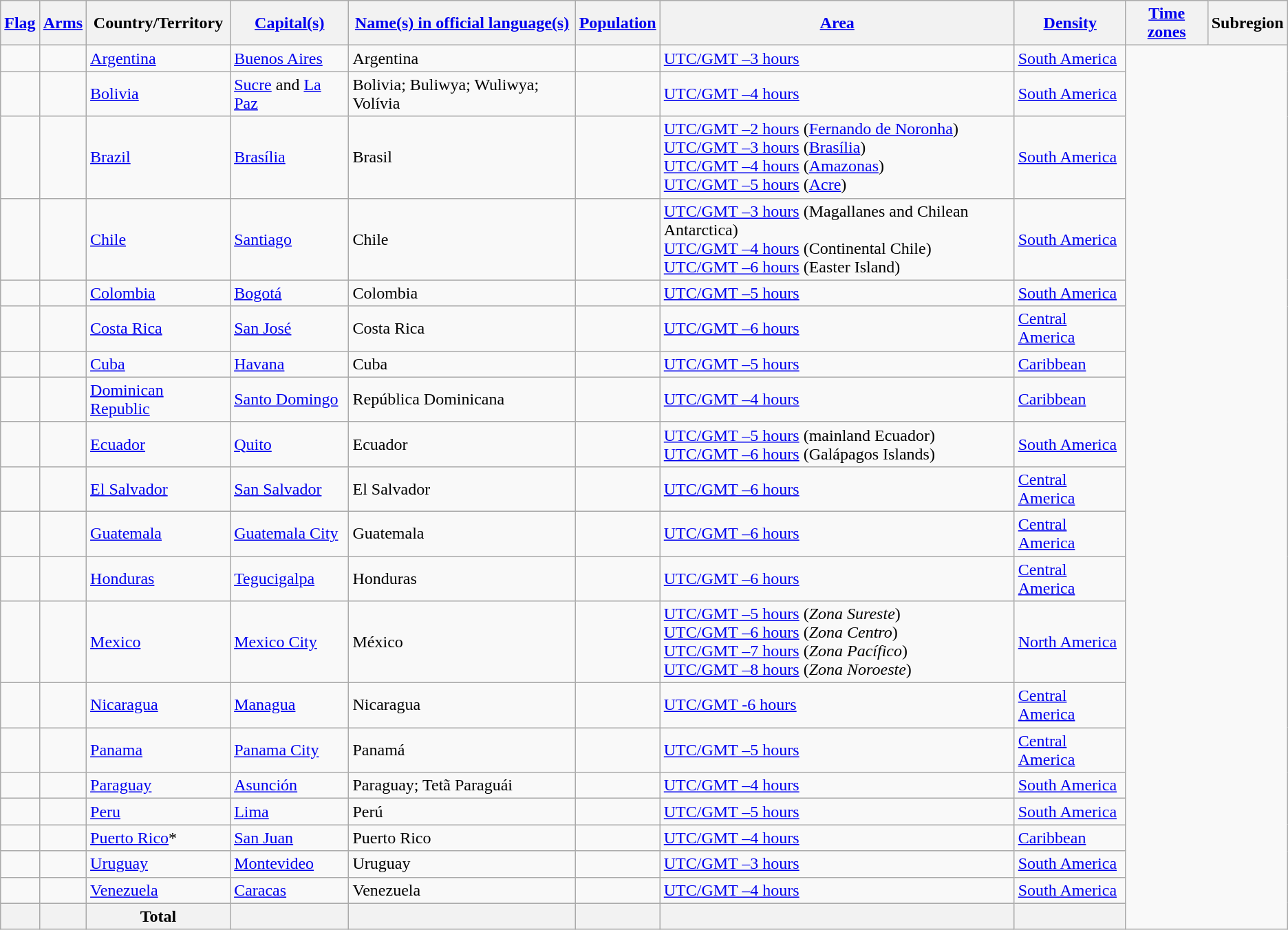<table class="sortable wikitable">
<tr>
<th class="unsortable"><a href='#'>Flag</a></th>
<th class="unsortable"><a href='#'>Arms</a></th>
<th>Country/Territory</th>
<th><a href='#'>Capital(s)</a></th>
<th><a href='#'>Name(s) in official language(s)</a></th>
<th><a href='#'>Population</a><br></th>
<th><a href='#'>Area</a><br></th>
<th><a href='#'>Density</a><br></th>
<th><a href='#'>Time zones</a></th>
<th>Subregion</th>
</tr>
<tr>
<td></td>
<td></td>
<td><a href='#'>Argentina</a></td>
<td><a href='#'>Buenos Aires</a></td>
<td>Argentina</td>
<td></td>
<td><a href='#'>UTC/GMT –3 hours</a></td>
<td><a href='#'>South America</a></td>
</tr>
<tr>
<td></td>
<td></td>
<td><a href='#'>Bolivia</a></td>
<td><a href='#'>Sucre</a> and <a href='#'>La Paz</a></td>
<td>Bolivia; Buliwya; Wuliwya; Volívia</td>
<td></td>
<td><a href='#'>UTC/GMT –4 hours</a></td>
<td><a href='#'>South America</a></td>
</tr>
<tr>
<td></td>
<td></td>
<td><a href='#'>Brazil</a></td>
<td><a href='#'>Brasília</a></td>
<td>Brasil</td>
<td></td>
<td><a href='#'>UTC/GMT –2 hours</a> (<a href='#'>Fernando de Noronha</a>)<br><a href='#'>UTC/GMT –3 hours</a> (<a href='#'>Brasília</a>)<br><a href='#'>UTC/GMT –4 hours</a> (<a href='#'>Amazonas</a>)<br><a href='#'>UTC/GMT –5 hours</a> (<a href='#'>Acre</a>)</td>
<td><a href='#'>South America</a></td>
</tr>
<tr>
<td></td>
<td></td>
<td><a href='#'>Chile</a></td>
<td><a href='#'>Santiago</a></td>
<td>Chile</td>
<td></td>
<td><a href='#'>UTC/GMT –3 hours</a> (Magallanes and Chilean Antarctica)<br><a href='#'>UTC/GMT –4 hours</a> (Continental Chile)<br><a href='#'>UTC/GMT –6 hours</a> (Easter Island)</td>
<td><a href='#'>South America</a></td>
</tr>
<tr>
<td></td>
<td></td>
<td><a href='#'>Colombia</a></td>
<td><a href='#'>Bogotá</a></td>
<td>Colombia</td>
<td></td>
<td><a href='#'>UTC/GMT –5 hours</a></td>
<td><a href='#'>South America</a></td>
</tr>
<tr>
<td></td>
<td></td>
<td><a href='#'>Costa Rica</a></td>
<td><a href='#'>San José</a></td>
<td>Costa Rica</td>
<td></td>
<td><a href='#'>UTC/GMT –6 hours</a></td>
<td><a href='#'>Central America</a></td>
</tr>
<tr>
<td></td>
<td></td>
<td><a href='#'>Cuba</a></td>
<td><a href='#'>Havana</a></td>
<td>Cuba</td>
<td></td>
<td><a href='#'>UTC/GMT –5 hours</a></td>
<td><a href='#'>Caribbean</a></td>
</tr>
<tr>
<td></td>
<td></td>
<td><a href='#'>Dominican Republic</a></td>
<td><a href='#'>Santo Domingo</a></td>
<td>República Dominicana</td>
<td></td>
<td><a href='#'>UTC/GMT –4 hours</a></td>
<td><a href='#'>Caribbean</a></td>
</tr>
<tr>
<td></td>
<td></td>
<td><a href='#'>Ecuador</a></td>
<td><a href='#'>Quito</a></td>
<td>Ecuador</td>
<td></td>
<td><a href='#'>UTC/GMT –5 hours</a> (mainland Ecuador)<br><a href='#'>UTC/GMT –6 hours</a> (Galápagos Islands)</td>
<td><a href='#'>South America</a></td>
</tr>
<tr>
<td></td>
<td></td>
<td><a href='#'>El Salvador</a></td>
<td><a href='#'>San Salvador</a></td>
<td>El Salvador</td>
<td></td>
<td><a href='#'>UTC/GMT –6 hours</a></td>
<td><a href='#'>Central America</a></td>
</tr>
<tr>
<td></td>
<td></td>
<td><a href='#'>Guatemala</a></td>
<td><a href='#'>Guatemala City</a></td>
<td>Guatemala</td>
<td></td>
<td><a href='#'>UTC/GMT –6 hours</a></td>
<td><a href='#'>Central America</a></td>
</tr>
<tr>
<td></td>
<td></td>
<td><a href='#'>Honduras</a></td>
<td><a href='#'>Tegucigalpa</a></td>
<td>Honduras</td>
<td></td>
<td><a href='#'>UTC/GMT –6 hours</a></td>
<td><a href='#'>Central America</a></td>
</tr>
<tr>
<td></td>
<td></td>
<td><a href='#'>Mexico</a></td>
<td><a href='#'>Mexico City</a></td>
<td>México</td>
<td></td>
<td><a href='#'>UTC/GMT –5 hours</a> (<em>Zona Sureste</em>)<br><a href='#'>UTC/GMT –6 hours</a> (<em>Zona Centro</em>)<br><a href='#'>UTC/GMT –7 hours</a> (<em>Zona Pacífico</em>)<br><a href='#'>UTC/GMT –8 hours</a> (<em>Zona Noroeste</em>)</td>
<td><a href='#'>North America</a></td>
</tr>
<tr>
<td></td>
<td></td>
<td><a href='#'>Nicaragua</a></td>
<td><a href='#'>Managua</a></td>
<td>Nicaragua</td>
<td></td>
<td><a href='#'>UTC/GMT -6 hours</a></td>
<td><a href='#'>Central America</a></td>
</tr>
<tr>
<td></td>
<td></td>
<td><a href='#'>Panama</a></td>
<td><a href='#'>Panama City</a></td>
<td>Panamá</td>
<td></td>
<td><a href='#'>UTC/GMT –5 hours</a></td>
<td><a href='#'>Central America</a></td>
</tr>
<tr>
<td></td>
<td></td>
<td><a href='#'>Paraguay</a></td>
<td><a href='#'>Asunción</a></td>
<td>Paraguay; Tetã Paraguái</td>
<td></td>
<td><a href='#'>UTC/GMT –4 hours</a></td>
<td><a href='#'>South America</a></td>
</tr>
<tr>
<td></td>
<td></td>
<td><a href='#'>Peru</a></td>
<td><a href='#'>Lima</a></td>
<td>Perú</td>
<td></td>
<td><a href='#'>UTC/GMT –5 hours</a></td>
<td><a href='#'>South America</a></td>
</tr>
<tr>
<td></td>
<td></td>
<td><a href='#'>Puerto Rico</a>*</td>
<td><a href='#'>San Juan</a></td>
<td>Puerto Rico</td>
<td></td>
<td><a href='#'>UTC/GMT –4 hours</a></td>
<td><a href='#'>Caribbean</a></td>
</tr>
<tr>
<td></td>
<td></td>
<td><a href='#'>Uruguay</a></td>
<td><a href='#'>Montevideo</a></td>
<td>Uruguay</td>
<td></td>
<td><a href='#'>UTC/GMT –3 hours</a></td>
<td><a href='#'>South America</a></td>
</tr>
<tr>
<td></td>
<td></td>
<td><a href='#'>Venezuela</a></td>
<td><a href='#'>Caracas</a></td>
<td>Venezuela</td>
<td></td>
<td><a href='#'>UTC/GMT –4 hours</a></td>
<td><a href='#'>South America</a></td>
</tr>
<tr>
<th></th>
<th></th>
<th>Total</th>
<th></th>
<th></th>
<th></th>
<th></th>
<th></th>
</tr>
</table>
